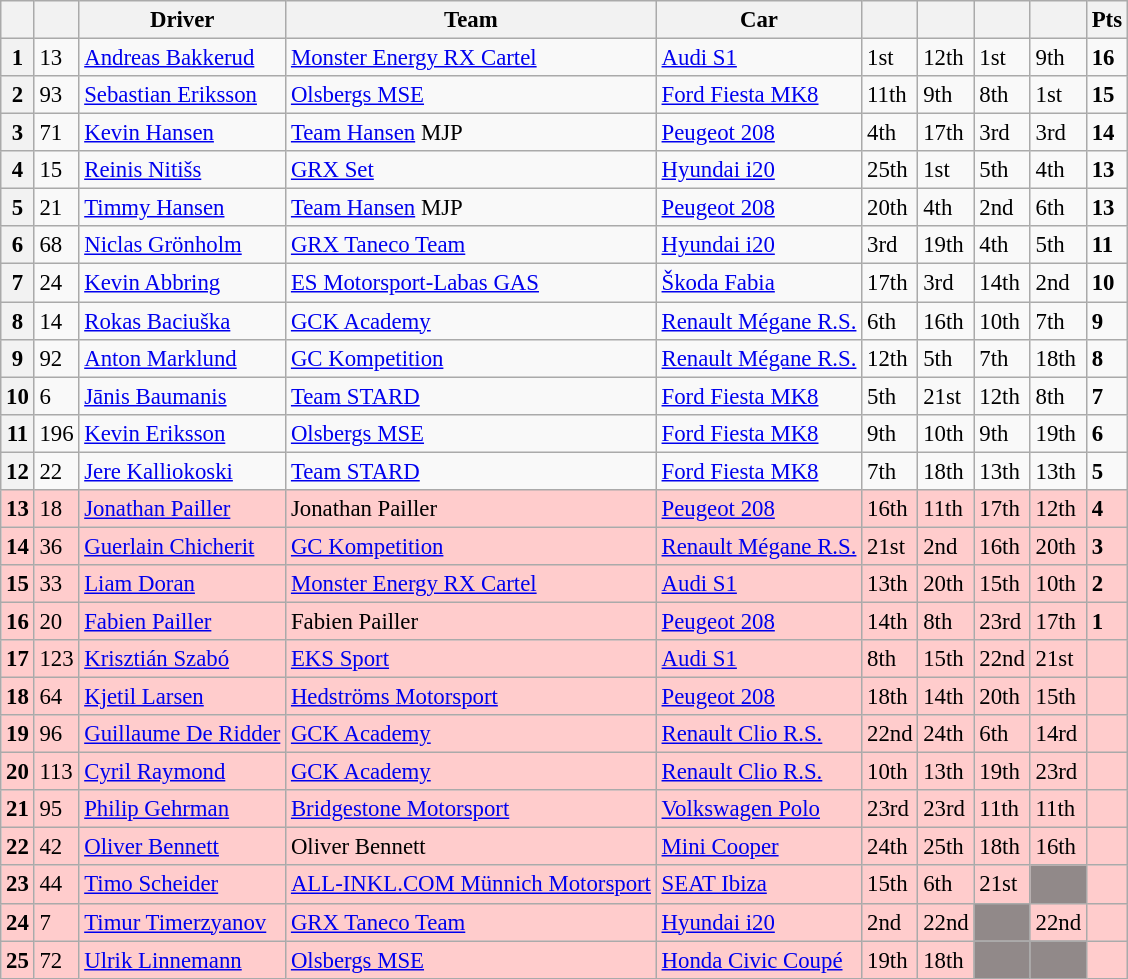<table class="wikitable" style="font-size:95%">
<tr>
<th></th>
<th></th>
<th>Driver</th>
<th>Team</th>
<th>Car</th>
<th></th>
<th></th>
<th></th>
<th></th>
<th>Pts</th>
</tr>
<tr>
<th>1</th>
<td>13</td>
<td> <a href='#'>Andreas Bakkerud</a></td>
<td><a href='#'>Monster Energy RX Cartel</a></td>
<td><a href='#'>Audi S1</a></td>
<td>1st</td>
<td>12th</td>
<td>1st</td>
<td>9th</td>
<td><strong>16</strong></td>
</tr>
<tr>
<th>2</th>
<td>93</td>
<td> <a href='#'>Sebastian Eriksson</a></td>
<td><a href='#'>Olsbergs MSE</a></td>
<td><a href='#'>Ford Fiesta MK8</a></td>
<td>11th</td>
<td>9th</td>
<td>8th</td>
<td>1st</td>
<td><strong>15</strong></td>
</tr>
<tr>
<th>3</th>
<td>71</td>
<td> <a href='#'>Kevin Hansen</a></td>
<td><a href='#'>Team Hansen</a> MJP</td>
<td><a href='#'>Peugeot 208</a></td>
<td>4th</td>
<td>17th</td>
<td>3rd</td>
<td>3rd</td>
<td><strong>14</strong></td>
</tr>
<tr>
<th>4</th>
<td>15</td>
<td> <a href='#'>Reinis Nitišs</a></td>
<td><a href='#'>GRX Set</a></td>
<td><a href='#'>Hyundai i20</a></td>
<td>25th</td>
<td>1st</td>
<td>5th</td>
<td>4th</td>
<td><strong>13</strong></td>
</tr>
<tr>
<th>5</th>
<td>21</td>
<td> <a href='#'>Timmy Hansen</a></td>
<td><a href='#'>Team Hansen</a> MJP</td>
<td><a href='#'>Peugeot 208</a></td>
<td>20th</td>
<td>4th</td>
<td>2nd</td>
<td>6th</td>
<td><strong>13</strong></td>
</tr>
<tr>
<th>6</th>
<td>68</td>
<td> <a href='#'>Niclas Grönholm</a></td>
<td><a href='#'>GRX Taneco Team</a></td>
<td><a href='#'>Hyundai i20</a></td>
<td>3rd</td>
<td>19th</td>
<td>4th</td>
<td>5th</td>
<td><strong>11</strong></td>
</tr>
<tr>
<th>7</th>
<td>24</td>
<td> <a href='#'>Kevin Abbring</a></td>
<td><a href='#'>ES Motorsport-Labas GAS</a></td>
<td><a href='#'>Škoda Fabia</a></td>
<td>17th</td>
<td>3rd</td>
<td>14th</td>
<td>2nd</td>
<td><strong>10</strong></td>
</tr>
<tr>
<th>8</th>
<td>14</td>
<td> <a href='#'>Rokas Baciuška</a></td>
<td><a href='#'>GCK Academy</a></td>
<td><a href='#'>Renault Mégane R.S.</a></td>
<td>6th</td>
<td>16th</td>
<td>10th</td>
<td>7th</td>
<td><strong>9</strong></td>
</tr>
<tr>
<th>9</th>
<td>92</td>
<td> <a href='#'>Anton Marklund</a></td>
<td><a href='#'>GC Kompetition</a></td>
<td><a href='#'>Renault Mégane R.S.</a></td>
<td>12th</td>
<td>5th</td>
<td>7th</td>
<td>18th</td>
<td><strong>8</strong></td>
</tr>
<tr>
<th>10</th>
<td>6</td>
<td> <a href='#'>Jānis Baumanis</a></td>
<td><a href='#'>Team STARD</a></td>
<td><a href='#'>Ford Fiesta MK8</a></td>
<td>5th</td>
<td>21st</td>
<td>12th</td>
<td>8th</td>
<td><strong>7</strong></td>
</tr>
<tr>
<th>11</th>
<td>196</td>
<td> <a href='#'>Kevin Eriksson</a></td>
<td><a href='#'>Olsbergs MSE</a></td>
<td><a href='#'>Ford Fiesta MK8</a></td>
<td>9th</td>
<td>10th</td>
<td>9th</td>
<td>19th</td>
<td><strong>6</strong></td>
</tr>
<tr>
<th>12</th>
<td>22</td>
<td> <a href='#'>Jere Kalliokoski</a></td>
<td><a href='#'>Team STARD</a></td>
<td><a href='#'>Ford Fiesta MK8</a></td>
<td>7th</td>
<td>18th</td>
<td>13th</td>
<td>13th</td>
<td><strong>5</strong></td>
</tr>
<tr>
<th style="background:#ffcccc;">13</th>
<td style="background:#ffcccc;">18</td>
<td style="background:#ffcccc;"> <a href='#'>Jonathan Pailler</a></td>
<td style="background:#ffcccc;">Jonathan Pailler</td>
<td style="background:#ffcccc;"><a href='#'>Peugeot 208</a></td>
<td style="background:#ffcccc;">16th</td>
<td style="background:#ffcccc;">11th</td>
<td style="background:#ffcccc;">17th</td>
<td style="background:#ffcccc;">12th</td>
<td style="background:#ffcccc;"><strong>4</strong></td>
</tr>
<tr>
<th style="background:#ffcccc;">14</th>
<td style="background:#ffcccc;">36</td>
<td style="background:#ffcccc;"> <a href='#'>Guerlain Chicherit</a></td>
<td style="background:#ffcccc;"><a href='#'>GC Kompetition</a></td>
<td style="background:#ffcccc;"><a href='#'>Renault Mégane R.S.</a></td>
<td style="background:#ffcccc;">21st</td>
<td style="background:#ffcccc;">2nd</td>
<td style="background:#ffcccc;">16th</td>
<td style="background:#ffcccc;">20th</td>
<td style="background:#ffcccc;"><strong>3</strong></td>
</tr>
<tr>
<th style="background:#ffcccc;">15</th>
<td style="background:#ffcccc;">33</td>
<td style="background:#ffcccc;"> <a href='#'>Liam Doran</a></td>
<td style="background:#ffcccc;"><a href='#'>Monster Energy RX Cartel</a></td>
<td style="background:#ffcccc;"><a href='#'>Audi S1</a></td>
<td style="background:#ffcccc;">13th</td>
<td style="background:#ffcccc;">20th</td>
<td style="background:#ffcccc;">15th</td>
<td style="background:#ffcccc;">10th</td>
<td style="background:#ffcccc;"><strong>2</strong></td>
</tr>
<tr>
<th style="background:#ffcccc;">16</th>
<td style="background:#ffcccc;">20</td>
<td style="background:#ffcccc;"> <a href='#'>Fabien Pailler</a></td>
<td style="background:#ffcccc;">Fabien Pailler</td>
<td style="background:#ffcccc;"><a href='#'>Peugeot 208</a></td>
<td style="background:#ffcccc;">14th</td>
<td style="background:#ffcccc;">8th</td>
<td style="background:#ffcccc;">23rd</td>
<td style="background:#ffcccc;">17th</td>
<td style="background:#ffcccc;"><strong>1</strong></td>
</tr>
<tr>
<th style="background:#ffcccc;">17</th>
<td style="background:#ffcccc;">123</td>
<td style="background:#ffcccc;"> <a href='#'>Krisztián Szabó</a></td>
<td style="background:#ffcccc;"><a href='#'>EKS Sport</a></td>
<td style="background:#ffcccc;"><a href='#'>Audi S1</a></td>
<td style="background:#ffcccc;">8th</td>
<td style="background:#ffcccc;">15th</td>
<td style="background:#ffcccc;">22nd</td>
<td style="background:#ffcccc;">21st</td>
<td style="background:#ffcccc;"></td>
</tr>
<tr>
<th style="background:#ffcccc;">18</th>
<td style="background:#ffcccc;">64</td>
<td style="background:#ffcccc;"> <a href='#'>Kjetil Larsen</a></td>
<td style="background:#ffcccc;"><a href='#'>Hedströms Motorsport</a></td>
<td style="background:#ffcccc;"><a href='#'>Peugeot 208</a></td>
<td style="background:#ffcccc;">18th</td>
<td style="background:#ffcccc;">14th</td>
<td style="background:#ffcccc;">20th</td>
<td style="background:#ffcccc;">15th</td>
<td style="background:#ffcccc;"></td>
</tr>
<tr>
<th style="background:#ffcccc;">19</th>
<td style="background:#ffcccc;">96</td>
<td style="background:#ffcccc;"> <a href='#'>Guillaume De Ridder</a></td>
<td style="background:#ffcccc;"><a href='#'>GCK Academy</a></td>
<td style="background:#ffcccc;"><a href='#'>Renault Clio R.S.</a></td>
<td style="background:#ffcccc;">22nd</td>
<td style="background:#ffcccc;">24th</td>
<td style="background:#ffcccc;">6th</td>
<td style="background:#ffcccc;">14rd</td>
<td style="background:#ffcccc;"></td>
</tr>
<tr>
<th style="background:#ffcccc;">20</th>
<td style="background:#ffcccc;">113</td>
<td style="background:#ffcccc;"> <a href='#'>Cyril Raymond</a></td>
<td style="background:#ffcccc;"><a href='#'>GCK Academy</a></td>
<td style="background:#ffcccc;"><a href='#'>Renault Clio R.S.</a></td>
<td style="background:#ffcccc;">10th</td>
<td style="background:#ffcccc;">13th</td>
<td style="background:#ffcccc;">19th</td>
<td style="background:#ffcccc;">23rd</td>
<td style="background:#ffcccc;"></td>
</tr>
<tr>
<th style="background:#ffcccc;">21</th>
<td style="background:#ffcccc;">95</td>
<td style="background:#ffcccc;"> <a href='#'>Philip Gehrman</a></td>
<td style="background:#ffcccc;"><a href='#'>Bridgestone Motorsport</a></td>
<td style="background:#ffcccc;"><a href='#'>Volkswagen Polo</a></td>
<td style="background:#ffcccc;">23rd</td>
<td style="background:#ffcccc;">23rd</td>
<td style="background:#ffcccc;">11th</td>
<td style="background:#ffcccc;">11th</td>
<td style="background:#ffcccc;"></td>
</tr>
<tr>
<th style="background:#ffcccc;">22</th>
<td style="background:#ffcccc;">42</td>
<td style="background:#ffcccc;"> <a href='#'>Oliver Bennett</a></td>
<td style="background:#ffcccc;">Oliver Bennett</td>
<td style="background:#ffcccc;"><a href='#'>Mini Cooper</a></td>
<td style="background:#ffcccc;">24th</td>
<td style="background:#ffcccc;">25th</td>
<td style="background:#ffcccc;">18th</td>
<td style="background:#ffcccc;">16th</td>
<td style="background:#ffcccc;"></td>
</tr>
<tr>
<th style="background:#ffcccc;">23</th>
<td style="background:#ffcccc;">44</td>
<td style="background:#ffcccc;"> <a href='#'>Timo Scheider</a></td>
<td style="background:#ffcccc;"><a href='#'>ALL-INKL.COM Münnich Motorsport</a></td>
<td style="background:#ffcccc;"><a href='#'>SEAT Ibiza</a></td>
<td style="background:#ffcccc;">15th</td>
<td style="background:#ffcccc;">6th</td>
<td style="background:#ffcccc;">21st</td>
<td style="background:#918989;"><strong></strong></td>
<td style="background:#ffcccc;"></td>
</tr>
<tr>
<th style="background:#ffcccc;">24</th>
<td style="background:#ffcccc;">7</td>
<td style="background:#ffcccc;"> <a href='#'>Timur Timerzyanov</a></td>
<td style="background:#ffcccc;"><a href='#'>GRX Taneco Team</a></td>
<td style="background:#ffcccc;"><a href='#'>Hyundai i20</a></td>
<td style="background:#ffcccc;">2nd</td>
<td style="background:#ffcccc;">22nd</td>
<td style="background:#918989;"><strong></strong></td>
<td style="background:#ffcccc;">22nd</td>
<td style="background:#ffcccc;"></td>
</tr>
<tr>
<th style="background:#ffcccc;">25</th>
<td style="background:#ffcccc;">72</td>
<td style="background:#ffcccc;"> <a href='#'>Ulrik Linnemann</a></td>
<td style="background:#ffcccc;"><a href='#'>Olsbergs MSE</a></td>
<td style="background:#ffcccc;"><a href='#'>Honda Civic Coupé</a></td>
<td style="background:#ffcccc;">19th</td>
<td style="background:#ffcccc;">18th</td>
<td style="background:#918989;"><strong></strong></td>
<td style="background:#918989;"><strong></strong></td>
<td style="background:#ffcccc;"></td>
</tr>
</table>
